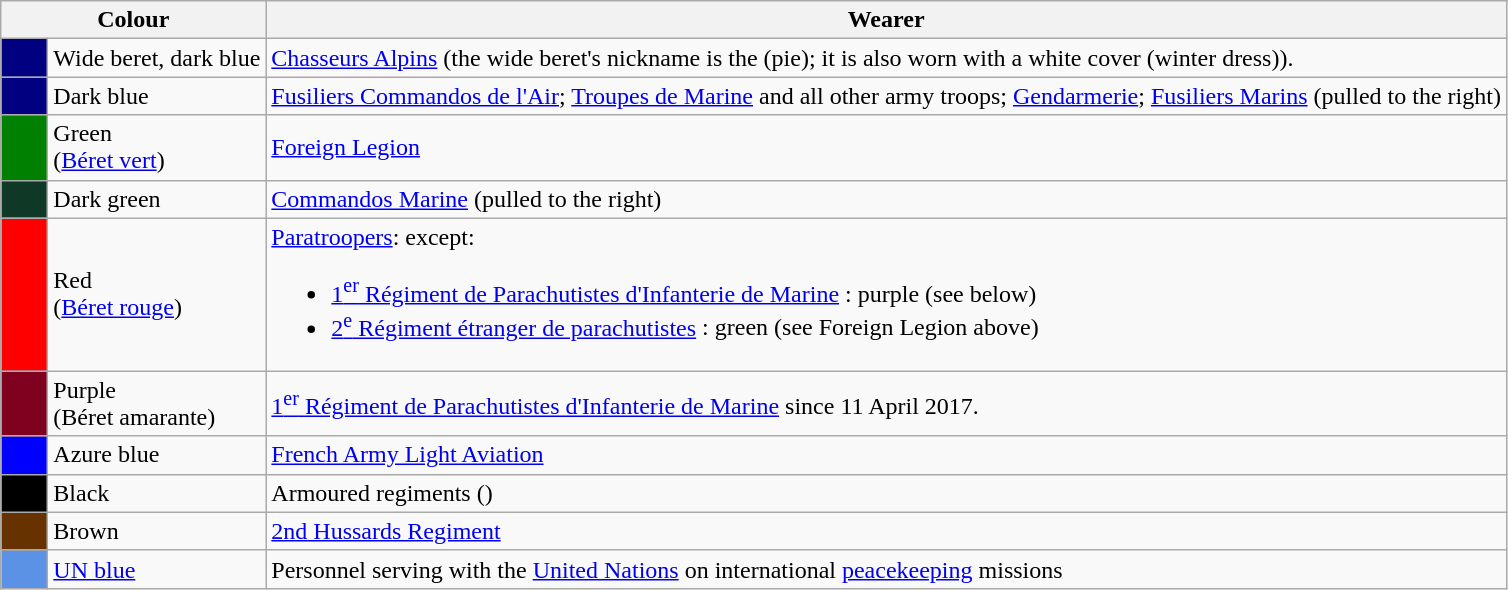<table class="wikitable">
<tr>
<th colspan="2">Colour</th>
<th>Wearer</th>
</tr>
<tr>
<td style="background:navy;">      </td>
<td>Wide beret, dark blue</td>
<td><a href='#'>Chasseurs Alpins</a> (the wide beret's nickname is the  (pie); it is also worn with a white cover (winter dress)).</td>
</tr>
<tr>
<td style="background:navy;"></td>
<td>Dark blue</td>
<td><a href='#'>Fusiliers Commandos de l'Air</a>; <a href='#'>Troupes de Marine</a> and all other army troops; <a href='#'>Gendarmerie</a>; <a href='#'>Fusiliers Marins</a> (pulled to the right)</td>
</tr>
<tr>
<td style="background:green;"></td>
<td>Green<br>(<a href='#'>Béret vert</a>)</td>
<td><a href='#'>Foreign Legion</a></td>
</tr>
<tr>
<td style="background:#0f3826;"></td>
<td>Dark green</td>
<td><a href='#'>Commandos Marine</a> (pulled to the right)</td>
</tr>
<tr>
<td style="background:#f00;"></td>
<td>Red<br>(<a href='#'>Béret rouge</a>)</td>
<td><a href='#'>Paratroopers</a>: except:<br><ul><li><a href='#'>1<sup>er</sup> Régiment de Parachutistes d'Infanterie de Marine</a> : purple (see below)</li><li><a href='#'>2<sup>e</sup> Régiment étranger de parachutistes</a> : green (see Foreign Legion above)</li></ul></td>
</tr>
<tr>
<td style="background:#800020;"></td>
<td>Purple<br>(Béret amarante)</td>
<td><a href='#'>1<sup>er</sup> Régiment de Parachutistes d'Infanterie de Marine</a> since 11 April 2017.</td>
</tr>
<tr>
<td style="background:#00f;"></td>
<td>Azure blue</td>
<td><a href='#'>French Army Light Aviation</a></td>
</tr>
<tr>
<td style="background:#000;"></td>
<td>Black</td>
<td>Armoured regiments ()</td>
</tr>
<tr>
<td style="background:#630;"></td>
<td>Brown</td>
<td><a href='#'>2nd Hussards Regiment</a></td>
</tr>
<tr>
<td style="background:#5B92E5;"></td>
<td><a href='#'>UN blue</a></td>
<td>Personnel serving with the <a href='#'>United Nations</a> on international <a href='#'>peacekeeping</a> missions</td>
</tr>
</table>
